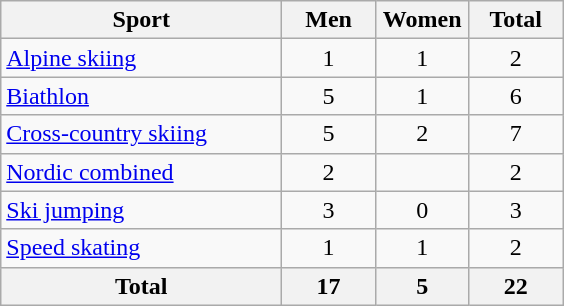<table class="wikitable sortable" style="text-align:center;">
<tr>
<th width=180>Sport</th>
<th width=55>Men</th>
<th width=55>Women</th>
<th width=55>Total</th>
</tr>
<tr>
<td align=left><a href='#'>Alpine skiing</a></td>
<td>1</td>
<td>1</td>
<td>2</td>
</tr>
<tr>
<td align=left><a href='#'>Biathlon</a></td>
<td>5</td>
<td>1</td>
<td>6</td>
</tr>
<tr>
<td align=left><a href='#'>Cross-country skiing</a></td>
<td>5</td>
<td>2</td>
<td>7</td>
</tr>
<tr>
<td align=left><a href='#'>Nordic combined</a></td>
<td>2</td>
<td></td>
<td>2</td>
</tr>
<tr>
<td align=left><a href='#'>Ski jumping</a></td>
<td>3</td>
<td>0</td>
<td>3</td>
</tr>
<tr>
<td align=left><a href='#'>Speed skating</a></td>
<td>1</td>
<td>1</td>
<td>2</td>
</tr>
<tr>
<th>Total</th>
<th>17</th>
<th>5</th>
<th>22</th>
</tr>
</table>
